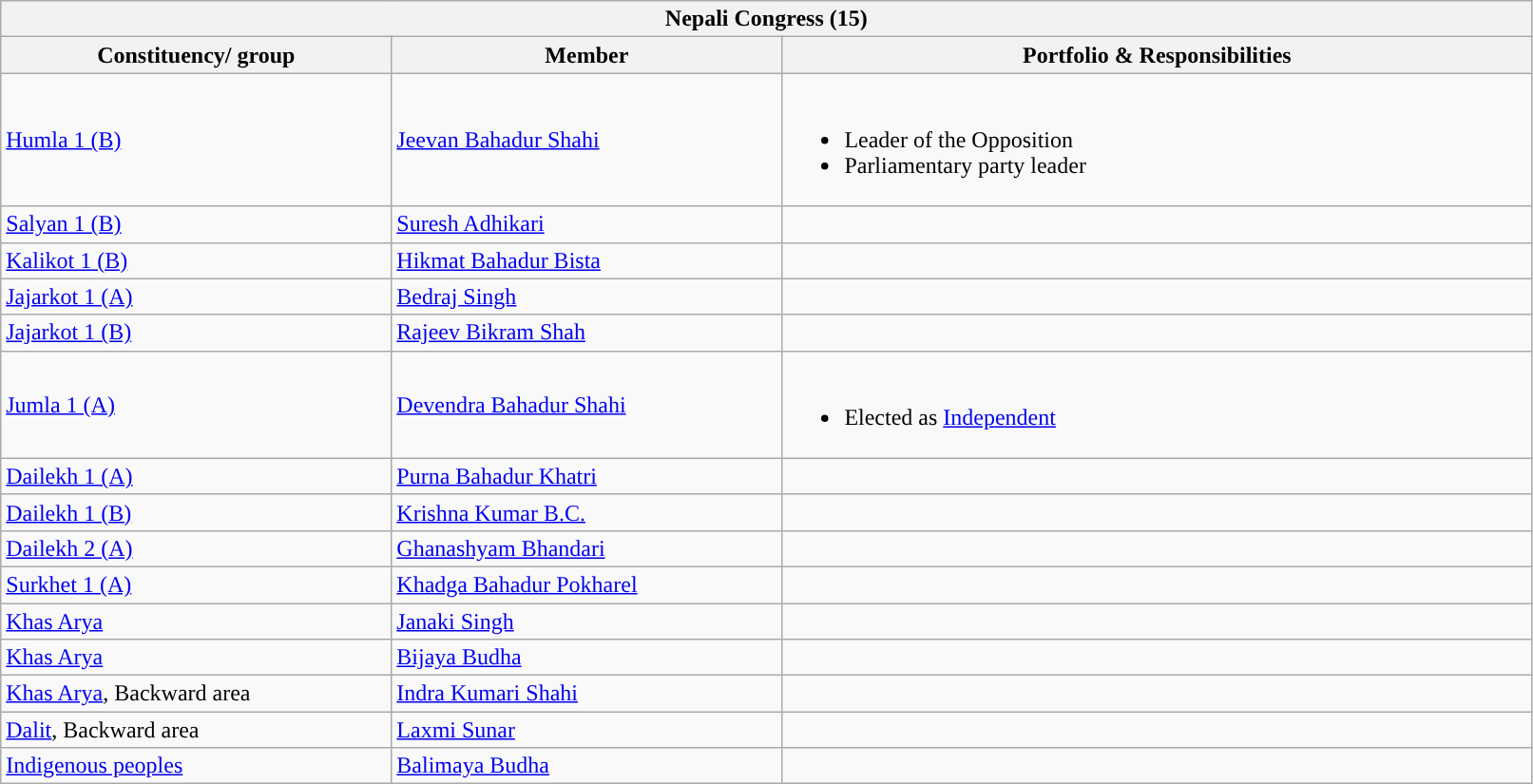<table class="wikitable sortable mw-collapsible mw-collapsed">
<tr>
<th colspan="3" style="width: 800pt; background:">Nepali Congress (15)</th>
</tr>
<tr>
<th style="width:200pt;">Constituency/ group</th>
<th style="width:200pt;">Member</th>
<th>Portfolio & Responsibilities</th>
</tr>
<tr>
<td><a href='#'>Humla 1 (B)</a></td>
<td><a href='#'>Jeevan Bahadur Shahi</a></td>
<td><br><ul><li>Leader of the Opposition</li><li>Parliamentary party leader</li></ul></td>
</tr>
<tr>
<td><a href='#'>Salyan 1 (B)</a></td>
<td><a href='#'>Suresh Adhikari</a></td>
<td></td>
</tr>
<tr>
<td><a href='#'>Kalikot 1 (B)</a></td>
<td><a href='#'>Hikmat Bahadur Bista</a></td>
<td></td>
</tr>
<tr>
<td><a href='#'>Jajarkot 1 (A)</a></td>
<td><a href='#'>Bedraj Singh</a></td>
<td></td>
</tr>
<tr>
<td><a href='#'>Jajarkot 1 (B)</a></td>
<td><a href='#'>Rajeev Bikram Shah</a></td>
<td></td>
</tr>
<tr>
<td><a href='#'>Jumla 1 (A)</a></td>
<td><a href='#'>Devendra Bahadur Shahi</a></td>
<td><br><ul><li>Elected as <a href='#'>Independent</a></li></ul></td>
</tr>
<tr>
<td><a href='#'>Dailekh 1 (A)</a></td>
<td><a href='#'>Purna Bahadur Khatri</a></td>
<td></td>
</tr>
<tr>
<td><a href='#'>Dailekh 1 (B)</a></td>
<td><a href='#'>Krishna Kumar B.C.</a></td>
<td></td>
</tr>
<tr>
<td><a href='#'>Dailekh 2 (A)</a></td>
<td><a href='#'>Ghanashyam Bhandari</a></td>
<td></td>
</tr>
<tr>
<td><a href='#'>Surkhet 1 (A)</a></td>
<td><a href='#'>Khadga Bahadur Pokharel</a></td>
<td></td>
</tr>
<tr>
<td><a href='#'>Khas Arya</a></td>
<td><a href='#'>Janaki Singh</a></td>
<td></td>
</tr>
<tr>
<td><a href='#'>Khas Arya</a></td>
<td><a href='#'>Bijaya Budha</a></td>
<td></td>
</tr>
<tr>
<td><a href='#'>Khas Arya</a>, Backward area</td>
<td><a href='#'>Indra Kumari Shahi</a></td>
<td></td>
</tr>
<tr>
<td><a href='#'>Dalit</a>, Backward area</td>
<td><a href='#'>Laxmi Sunar</a></td>
<td></td>
</tr>
<tr>
<td><a href='#'>Indigenous peoples</a></td>
<td><a href='#'>Balimaya Budha</a></td>
<td></td>
</tr>
</table>
